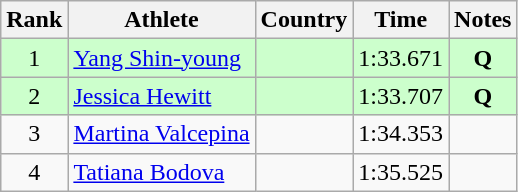<table class="wikitable sortable" style="text-align:center">
<tr>
<th>Rank</th>
<th>Athlete</th>
<th>Country</th>
<th>Time</th>
<th>Notes</th>
</tr>
<tr bgcolor="#ccffcc">
<td>1</td>
<td align=left><a href='#'>Yang Shin-young</a></td>
<td align=left></td>
<td>1:33.671</td>
<td><strong>Q</strong></td>
</tr>
<tr bgcolor="#ccffcc">
<td>2</td>
<td align=left><a href='#'>Jessica Hewitt</a></td>
<td align=left></td>
<td>1:33.707</td>
<td><strong>Q</strong></td>
</tr>
<tr>
<td>3</td>
<td align=left><a href='#'>Martina Valcepina</a></td>
<td align=left></td>
<td>1:34.353</td>
<td></td>
</tr>
<tr>
<td>4</td>
<td align=left><a href='#'>Tatiana Bodova</a></td>
<td align=left></td>
<td>1:35.525</td>
<td></td>
</tr>
</table>
